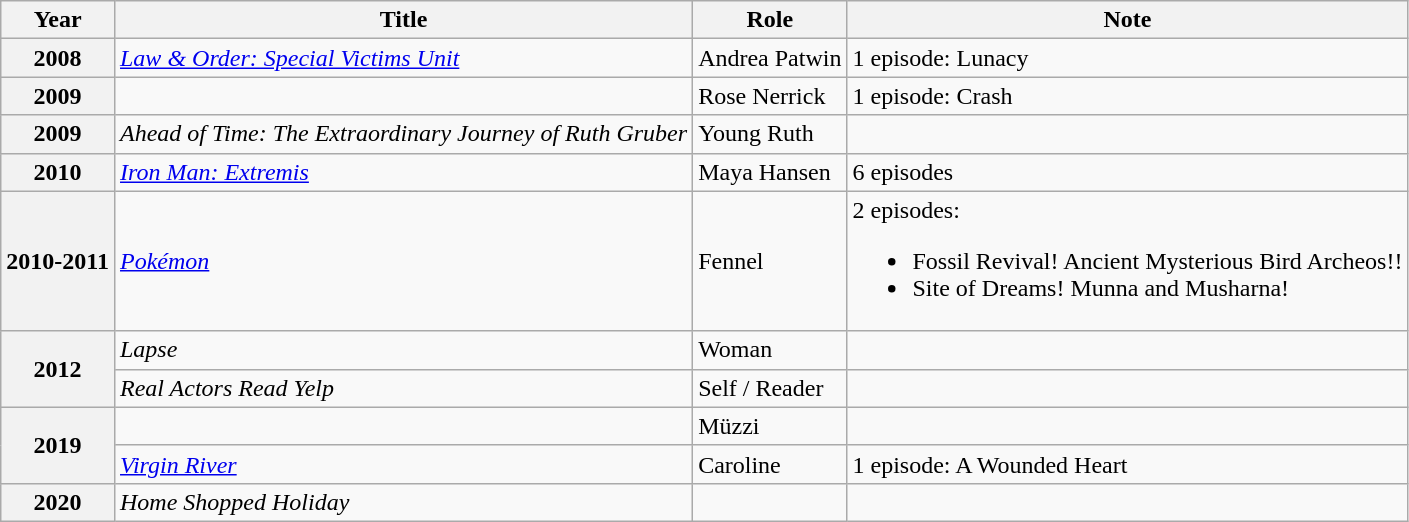<table class="wikitable sortable mw-collapsible">
<tr>
<th>Year</th>
<th>Title</th>
<th>Role</th>
<th>Note</th>
</tr>
<tr>
<th>2008</th>
<td><em><a href='#'>Law & Order: Special Victims Unit</a></em></td>
<td>Andrea Patwin</td>
<td>1 episode: Lunacy</td>
</tr>
<tr>
<th>2009</th>
<td><em></em></td>
<td>Rose Nerrick</td>
<td>1 episode: Crash</td>
</tr>
<tr>
<th>2009</th>
<td><em>Ahead of Time: The Extraordinary Journey of Ruth Gruber</em></td>
<td>Young Ruth</td>
<td></td>
</tr>
<tr>
<th>2010</th>
<td><em><a href='#'>Iron Man: Extremis</a></em></td>
<td>Maya Hansen</td>
<td>6 episodes</td>
</tr>
<tr>
<th>2010-2011</th>
<td><em><a href='#'>Pokémon</a></em></td>
<td>Fennel</td>
<td>2 episodes:<br><ul><li>Fossil Revival! Ancient Mysterious Bird Archeos!!</li><li>Site of Dreams! Munna and Musharna!</li></ul></td>
</tr>
<tr>
<th rowspan="2">2012</th>
<td><em>Lapse</em></td>
<td>Woman</td>
<td></td>
</tr>
<tr>
<td><em>Real Actors Read Yelp</em></td>
<td>Self / Reader</td>
<td></td>
</tr>
<tr>
<th rowspan="2">2019</th>
<td><em></em></td>
<td>Müzzi</td>
<td></td>
</tr>
<tr>
<td><em><a href='#'>Virgin River</a></em></td>
<td>Caroline</td>
<td>1 episode: A Wounded Heart</td>
</tr>
<tr>
<th>2020</th>
<td><em>Home Shopped Holiday</em></td>
<td></td>
<td></td>
</tr>
</table>
